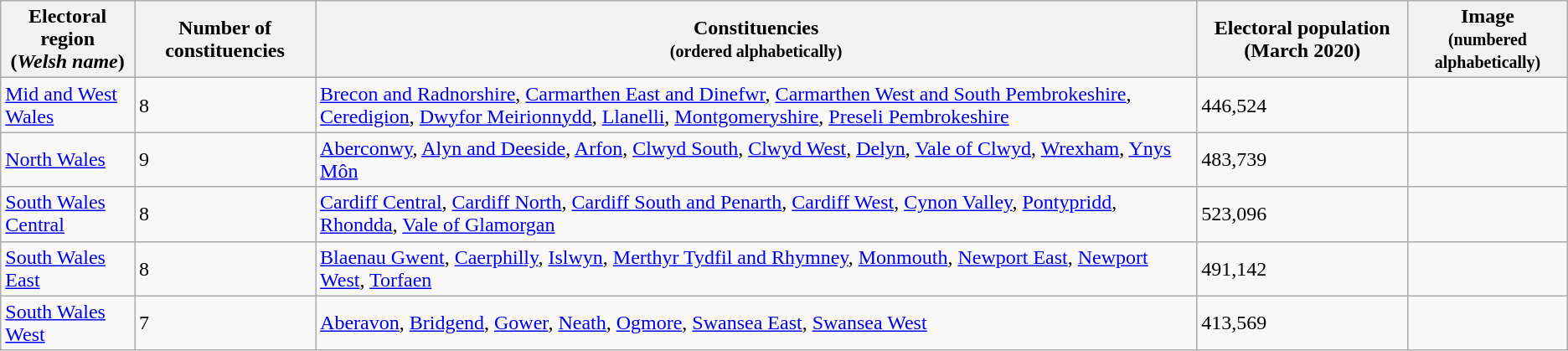<table class="wikitable sortable">
<tr>
<th>Electoral region<br>(<em>Welsh name</em>)</th>
<th>Number of constituencies</th>
<th>Constituencies<br><small>(ordered alphabetically)</small></th>
<th>Electoral population (March 2020)</th>
<th>Image<br><small>(numbered alphabetically)</small></th>
</tr>
<tr>
<td><a href='#'>Mid and West Wales</a><br></td>
<td>8</td>
<td><a href='#'>Brecon and Radnorshire</a>, <a href='#'>Carmarthen East and Dinefwr</a>, <a href='#'>Carmarthen West and South Pembrokeshire</a>, <a href='#'>Ceredigion</a>, <a href='#'>Dwyfor Meirionnydd</a>, <a href='#'>Llanelli</a>, <a href='#'>Montgomeryshire</a>, <a href='#'>Preseli Pembrokeshire</a></td>
<td>446,524</td>
<td></td>
</tr>
<tr>
<td><a href='#'>North Wales</a><br></td>
<td>9</td>
<td><a href='#'>Aberconwy</a>, <a href='#'>Alyn and Deeside</a>, <a href='#'>Arfon</a>, <a href='#'>Clwyd South</a>, <a href='#'>Clwyd West</a>, <a href='#'>Delyn</a>, <a href='#'>Vale of Clwyd</a>, <a href='#'>Wrexham</a>, <a href='#'>Ynys Môn</a></td>
<td>483,739</td>
<td></td>
</tr>
<tr>
<td><a href='#'>South Wales Central</a><br></td>
<td>8</td>
<td><a href='#'>Cardiff Central</a>, <a href='#'>Cardiff North</a>, <a href='#'>Cardiff South and Penarth</a>, <a href='#'>Cardiff West</a>, <a href='#'>Cynon Valley</a>, <a href='#'>Pontypridd</a>, <a href='#'>Rhondda</a>, <a href='#'>Vale of Glamorgan</a></td>
<td>523,096</td>
<td></td>
</tr>
<tr>
<td><a href='#'>South Wales East</a><br></td>
<td>8</td>
<td><a href='#'>Blaenau Gwent</a>, <a href='#'>Caerphilly</a>, <a href='#'>Islwyn</a>, <a href='#'>Merthyr Tydfil and Rhymney</a>, <a href='#'>Monmouth</a>, <a href='#'>Newport East</a>, <a href='#'>Newport West</a>, <a href='#'>Torfaen</a></td>
<td>491,142</td>
<td></td>
</tr>
<tr>
<td><a href='#'>South Wales West</a><br></td>
<td>7</td>
<td><a href='#'>Aberavon</a>, <a href='#'>Bridgend</a>, <a href='#'>Gower</a>, <a href='#'>Neath</a>, <a href='#'>Ogmore</a>, <a href='#'>Swansea East</a>, <a href='#'>Swansea West</a></td>
<td>413,569</td>
<td></td>
</tr>
</table>
